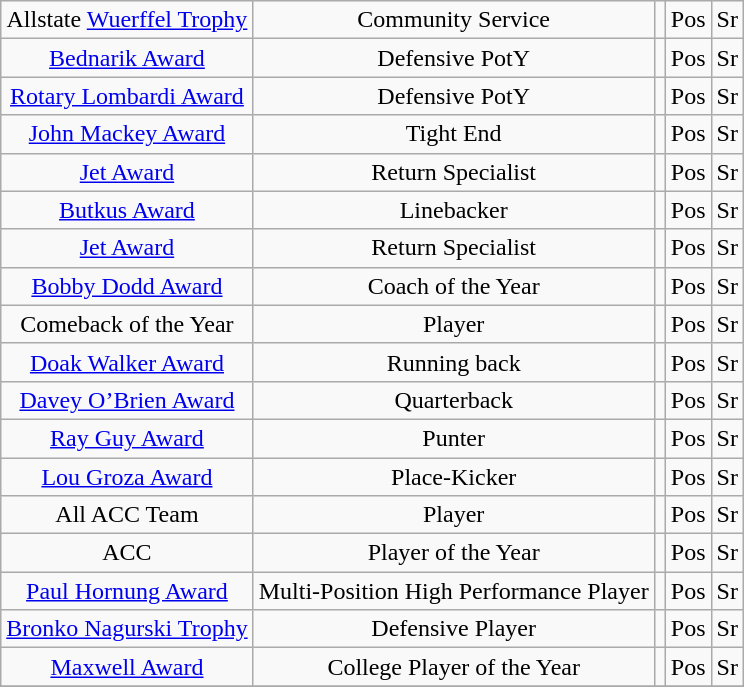<table class="wikitable sortable">
<tr align="center">
<td>Allstate <a href='#'>Wuerffel Trophy</a></td>
<td>Community Service</td>
<td></td>
<td>Pos</td>
<td>Sr</td>
</tr>
<tr align="center">
<td><a href='#'>Bednarik Award</a></td>
<td>Defensive PotY</td>
<td></td>
<td>Pos</td>
<td>Sr</td>
</tr>
<tr align="center">
<td><a href='#'>Rotary Lombardi Award</a></td>
<td>Defensive PotY</td>
<td></td>
<td>Pos</td>
<td>Sr</td>
</tr>
<tr align="center">
<td><a href='#'>John Mackey Award</a></td>
<td>Tight End</td>
<td></td>
<td>Pos</td>
<td>Sr</td>
</tr>
<tr align="center">
<td><a href='#'>Jet Award</a></td>
<td>Return Specialist</td>
<td></td>
<td>Pos</td>
<td>Sr</td>
</tr>
<tr align="center">
<td><a href='#'>Butkus Award</a></td>
<td>Linebacker</td>
<td></td>
<td>Pos</td>
<td>Sr</td>
</tr>
<tr align="center">
<td><a href='#'>Jet Award</a></td>
<td>Return Specialist</td>
<td></td>
<td>Pos</td>
<td>Sr</td>
</tr>
<tr align="center">
<td><a href='#'>Bobby Dodd Award</a></td>
<td>Coach of the Year</td>
<td></td>
<td>Pos</td>
<td>Sr</td>
</tr>
<tr align="center">
<td>Comeback of the Year</td>
<td>Player</td>
<td></td>
<td>Pos</td>
<td>Sr</td>
</tr>
<tr align="center">
<td><a href='#'>Doak Walker Award</a></td>
<td>Running back</td>
<td></td>
<td>Pos</td>
<td>Sr</td>
</tr>
<tr align="center">
<td><a href='#'>Davey O’Brien Award</a></td>
<td>Quarterback</td>
<td></td>
<td>Pos</td>
<td>Sr</td>
</tr>
<tr align="center">
<td><a href='#'>Ray Guy Award</a></td>
<td>Punter</td>
<td></td>
<td>Pos</td>
<td>Sr</td>
</tr>
<tr align="center">
<td><a href='#'>Lou Groza Award</a></td>
<td>Place-Kicker</td>
<td></td>
<td>Pos</td>
<td>Sr</td>
</tr>
<tr align="center">
<td>All ACC Team</td>
<td>Player</td>
<td></td>
<td>Pos</td>
<td>Sr</td>
</tr>
<tr align="center">
<td>ACC</td>
<td>Player of the Year</td>
<td></td>
<td>Pos</td>
<td>Sr</td>
</tr>
<tr align="center">
<td><a href='#'>Paul Hornung Award</a></td>
<td>Multi-Position High Performance Player</td>
<td></td>
<td>Pos</td>
<td>Sr</td>
</tr>
<tr align="center">
<td><a href='#'>Bronko Nagurski Trophy</a></td>
<td>Defensive Player</td>
<td></td>
<td>Pos</td>
<td>Sr</td>
</tr>
<tr align="center">
<td><a href='#'>Maxwell Award</a></td>
<td>College Player of the Year</td>
<td></td>
<td>Pos</td>
<td>Sr</td>
</tr>
<tr align="center">
</tr>
<tr>
</tr>
</table>
